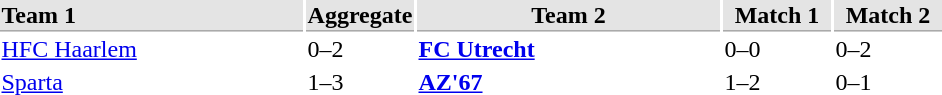<table>
<tr bgcolor="#E4E4E4">
<th style="border-bottom:1px solid #AAAAAA" width="200" align="left">Team 1</th>
<th style="border-bottom:1px solid #AAAAAA" width="70" align="center">Aggregate</th>
<th style="border-bottom:1px solid #AAAAAA" width="200">Team 2</th>
<th style="border-bottom:1px solid #AAAAAA" width="70" align="center">Match 1</th>
<th style="border-bottom:1px solid #AAAAAA" width="70" align="center">Match 2</th>
</tr>
<tr>
<td><a href='#'>HFC Haarlem</a></td>
<td>0–2</td>
<td><strong><a href='#'>FC Utrecht</a></strong></td>
<td>0–0</td>
<td>0–2</td>
</tr>
<tr>
<td><a href='#'>Sparta</a></td>
<td>1–3</td>
<td><strong><a href='#'>AZ'67</a></strong></td>
<td>1–2</td>
<td>0–1</td>
</tr>
</table>
